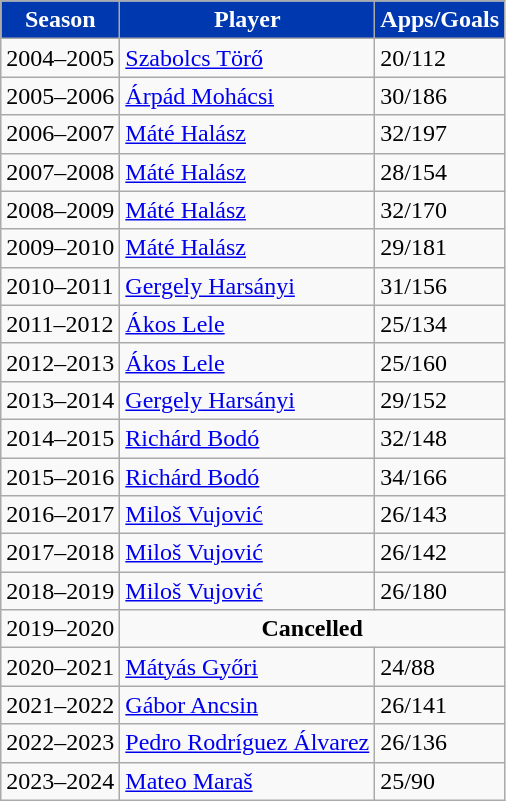<table class="wikitable">
<tr>
<th style="color:#FFFFFF; background:#0038af">Season</th>
<th style="color:#FFFFFF; background:#0038af">Player</th>
<th style="color:#FFFFFF; background:#0038af">Apps/Goals</th>
</tr>
<tr>
<td>2004–2005</td>
<td> <a href='#'>Szabolcs Törő</a></td>
<td>20/112</td>
</tr>
<tr>
<td>2005–2006</td>
<td> <a href='#'>Árpád Mohácsi</a></td>
<td>30/186</td>
</tr>
<tr>
<td>2006–2007</td>
<td> <a href='#'>Máté Halász</a></td>
<td>32/197</td>
</tr>
<tr>
<td>2007–2008</td>
<td> <a href='#'>Máté Halász</a></td>
<td>28/154</td>
</tr>
<tr>
<td>2008–2009</td>
<td> <a href='#'>Máté Halász</a></td>
<td>32/170</td>
</tr>
<tr>
<td>2009–2010</td>
<td> <a href='#'>Máté Halász</a></td>
<td>29/181</td>
</tr>
<tr>
<td>2010–2011</td>
<td> <a href='#'>Gergely Harsányi</a></td>
<td>31/156</td>
</tr>
<tr>
<td>2011–2012</td>
<td> <a href='#'>Ákos Lele</a></td>
<td>25/134</td>
</tr>
<tr>
<td>2012–2013</td>
<td> <a href='#'>Ákos Lele</a></td>
<td>25/160</td>
</tr>
<tr>
<td>2013–2014</td>
<td> <a href='#'>Gergely Harsányi</a></td>
<td>29/152</td>
</tr>
<tr>
<td>2014–2015</td>
<td> <a href='#'>Richárd Bodó</a></td>
<td>32/148</td>
</tr>
<tr>
<td>2015–2016</td>
<td> <a href='#'>Richárd Bodó</a></td>
<td>34/166</td>
</tr>
<tr>
<td>2016–2017</td>
<td> <a href='#'>Miloš Vujović</a></td>
<td>26/143</td>
</tr>
<tr>
<td>2017–2018</td>
<td> <a href='#'>Miloš Vujović</a></td>
<td>26/142</td>
</tr>
<tr>
<td>2018–2019</td>
<td> <a href='#'>Miloš Vujović</a></td>
<td>26/180</td>
</tr>
<tr>
<td>2019–2020</td>
<td colspan=2 align=center><strong>Cancelled</strong></td>
</tr>
<tr>
<td>2020–2021</td>
<td> <a href='#'>Mátyás Győri</a></td>
<td>24/88</td>
</tr>
<tr>
<td>2021–2022</td>
<td> <a href='#'>Gábor Ancsin</a></td>
<td>26/141</td>
</tr>
<tr>
<td>2022–2023</td>
<td> <a href='#'>Pedro Rodríguez Álvarez</a></td>
<td>26/136</td>
</tr>
<tr>
<td>2023–2024</td>
<td> <a href='#'>Mateo Maraš</a></td>
<td>25/90</td>
</tr>
</table>
